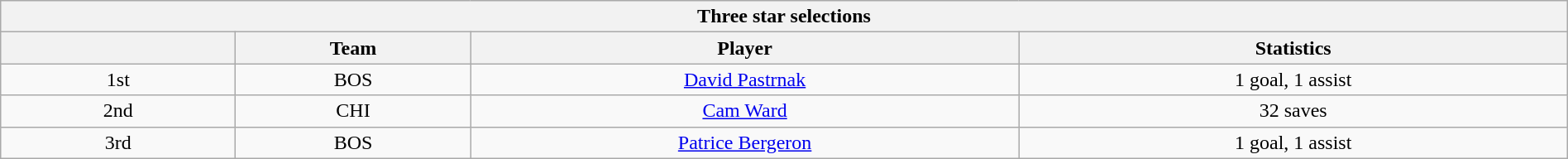<table class="wikitable" style="width:100%;text-align: center;">
<tr>
<th colspan=4>Three star selections</th>
</tr>
<tr>
<th style="width:15%;"></th>
<th style="width:15%;">Team</th>
<th style="width:35%;">Player</th>
<th style="width:35%;">Statistics</th>
</tr>
<tr>
<td>1st</td>
<td>BOS</td>
<td><a href='#'>David Pastrnak</a></td>
<td>1 goal, 1 assist</td>
</tr>
<tr>
<td>2nd</td>
<td>CHI</td>
<td><a href='#'>Cam Ward</a></td>
<td>32 saves</td>
</tr>
<tr>
<td>3rd</td>
<td>BOS</td>
<td><a href='#'>Patrice Bergeron</a></td>
<td>1 goal, 1 assist</td>
</tr>
</table>
